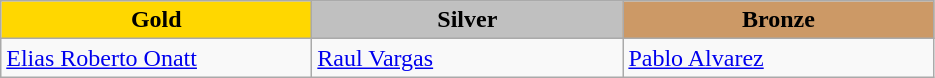<table class="wikitable" style="text-align:left">
<tr align="center">
<td width=200 bgcolor=gold><strong>Gold</strong></td>
<td width=200 bgcolor=silver><strong>Silver</strong></td>
<td width=200 bgcolor=CC9966><strong>Bronze</strong></td>
</tr>
<tr>
<td><a href='#'>Elias Roberto Onatt</a><br><em></em></td>
<td><a href='#'>Raul Vargas</a><br><em></em></td>
<td><a href='#'>Pablo Alvarez</a><br><em></em></td>
</tr>
</table>
